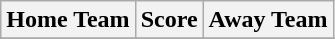<table class="wikitable" style="text-align: center">
<tr>
<th>Home Team</th>
<th>Score</th>
<th>Away Team</th>
</tr>
<tr>
</tr>
</table>
